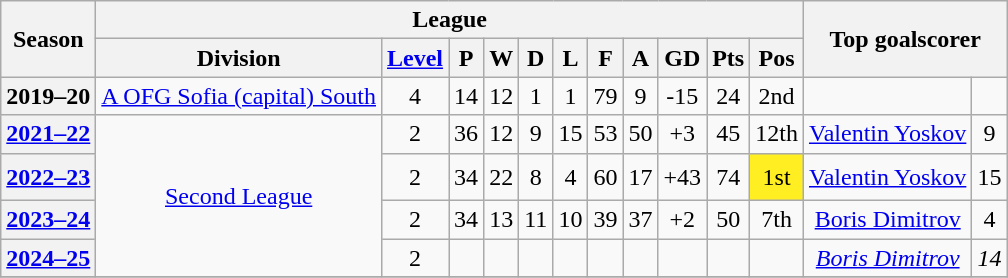<table class="wikitable plainrowheaders sortable" style="text-align: center">
<tr>
<th rowspan=2>Season</th>
<th colspan=11>League</th>
<th rowspan=2 colspan=2>Top goalscorer</th>
</tr>
<tr>
<th scope=col>Division</th>
<th scope=col><a href='#'>Level</a></th>
<th scope=col>P</th>
<th scope=col>W</th>
<th scope=col>D</th>
<th scope=col>L</th>
<th scope=col>F</th>
<th scope=col>A</th>
<th scope=col>GD</th>
<th scope=col>Pts</th>
<th scope=col data-sort-type="number">Pos</th>
</tr>
<tr>
<th scope=row rowspan=1>2019–20</th>
<td rowspan=1><a href='#'>A OFG Sofia (capital) South</a></td>
<td rowspan=1>4</td>
<td rowspan=1>14</td>
<td rowspan=1>12</td>
<td rowspan=1>1</td>
<td rowspan=1>1</td>
<td rowspan=1>79</td>
<td rowspan=1>9</td>
<td rowspan=1>-15</td>
<td rowspan=1>24</td>
<td rowspan=1>2nd</td>
<td rowspan=1></td>
</tr>
<tr>
<th scope=row rowspan=1><a href='#'>2021–22</a></th>
<td rowspan=4><a href='#'>Second League</a></td>
<td rowspan=1>2</td>
<td rowspan=1>36</td>
<td rowspan=1>12</td>
<td rowspan=1>9</td>
<td rowspan=1>15</td>
<td rowspan=1>53</td>
<td rowspan=1>50</td>
<td rowspan=1>+3</td>
<td rowspan=1>45</td>
<td rowspan=1>12th</td>
<td rowspan=1> <a href='#'>Valentin Yoskov</a></td>
<td rowspan=1>9</td>
</tr>
<tr>
<th scope=row rowspan=1><a href='#'>2022–23</a></th>
<td rowspan=1>2</td>
<td rowspan=1>34</td>
<td rowspan=1>22</td>
<td rowspan=1>8</td>
<td rowspan=1>4</td>
<td rowspan=1>60</td>
<td rowspan=1>17</td>
<td rowspan=1>+43</td>
<td rowspan=1>74</td>
<td style="background-color:#FE2;padding:0.4em">1st</td>
<td rowspan=1> <a href='#'>Valentin Yoskov</a></td>
<td rowspan=1>15</td>
</tr>
<tr>
<th scope=row rowspan=1><a href='#'>2023–24</a></th>
<td rowspan=1>2</td>
<td rowspan=1>34</td>
<td rowspan=1>13</td>
<td rowspan=1>11</td>
<td rowspan=1>10</td>
<td rowspan=1>39</td>
<td rowspan=1>37</td>
<td rowspan=1>+2</td>
<td rowspan=1>50</td>
<td rowspan=1>7th</td>
<td rowspan=1> <a href='#'>Boris Dimitrov</a></td>
<td rowspan=1>4</td>
</tr>
<tr>
<th scope=row rowspan=1><a href='#'>2024–25</a></th>
<td rowspan=1>2</td>
<td rowspan=1></td>
<td rowspan=1></td>
<td rowspan=1></td>
<td rowspan=1></td>
<td rowspan=1></td>
<td rowspan=1></td>
<td rowspan=1></td>
<td rowspan=1></td>
<td rowspan=1></td>
<td rowspan=1> <em><a href='#'>Boris Dimitrov</a></em></td>
<td rowspan=1><em>14</em></td>
</tr>
<tr>
</tr>
</table>
